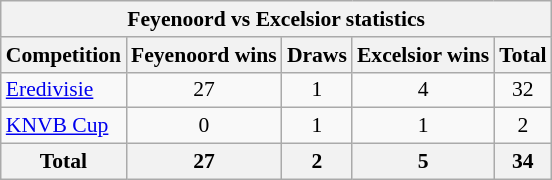<table class="wikitable" style="font-size: 90%">
<tr>
<th colspan="5">Feyenoord vs Excelsior statistics<br></th>
</tr>
<tr>
<th>Competition</th>
<th>Feyenoord wins</th>
<th>Draws</th>
<th>Excelsior wins</th>
<th>Total</th>
</tr>
<tr>
<td><a href='#'>Eredivisie</a></td>
<td style="text-align: center">27</td>
<td style="text-align: center">1</td>
<td style="text-align: center">4</td>
<td style="text-align: center">32</td>
</tr>
<tr>
<td><a href='#'>KNVB Cup</a></td>
<td style="text-align: center">0</td>
<td style="text-align: center">1</td>
<td style="text-align: center">1</td>
<td style="text-align: center">2</td>
</tr>
<tr>
<th>Total</th>
<th>27</th>
<th>2</th>
<th>5</th>
<th>34</th>
</tr>
</table>
